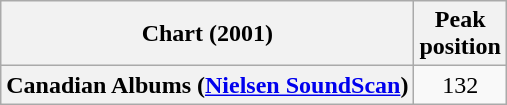<table class="wikitable plainrowheaders" style="text-align:center">
<tr>
<th scope="col">Chart (2001)</th>
<th scope="col">Peak<br>position</th>
</tr>
<tr>
<th scope="row">Canadian Albums (<a href='#'>Nielsen SoundScan</a>)</th>
<td>132</td>
</tr>
</table>
